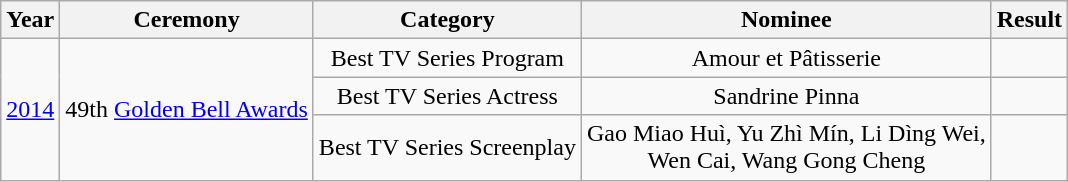<table class="wikitable sortable">
<tr>
<th>Year</th>
<th>Ceremony</th>
<th>Category</th>
<th>Nominee</th>
<th>Result</th>
</tr>
<tr>
<td align="center" rowspan=3><a href='#'>2014</a></td>
<td align="center" rowspan=3>49th <a href='#'>Golden Bell Awards</a></td>
<td align="center">Best TV Series Program</td>
<td align="center">Amour et Pâtisserie</td>
<td></td>
</tr>
<tr>
<td align="center">Best TV Series Actress</td>
<td align="center">Sandrine Pinna</td>
<td></td>
</tr>
<tr>
<td align="center">Best TV Series Screenplay</td>
<td align="center">Gao Miao Huì, Yu Zhì Mín, Li Dìng Wei,<br>Wen Cai, Wang Gong Cheng</td>
<td></td>
</tr>
</table>
